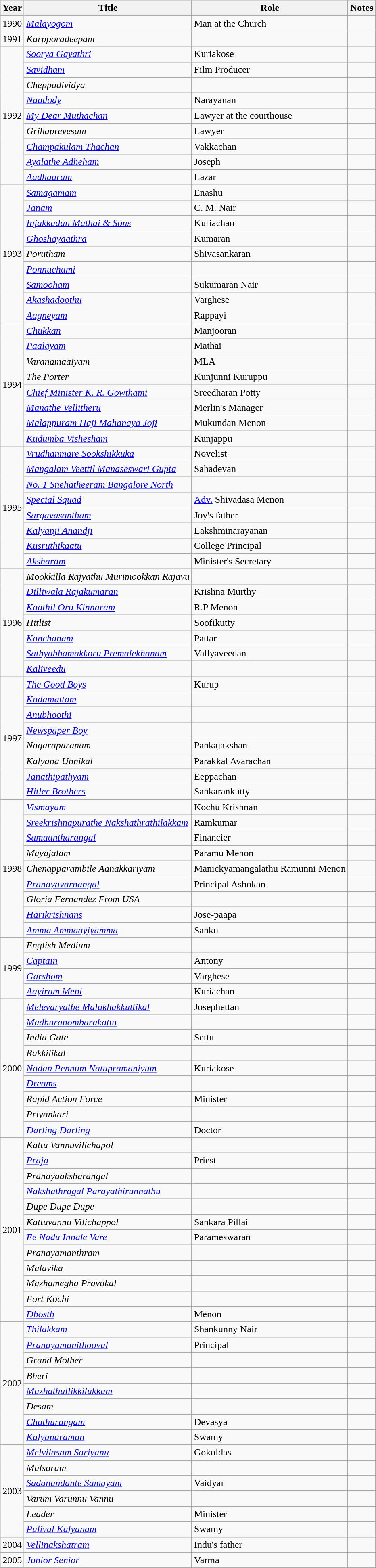<table class="wikitable sortable">
<tr>
<th>Year</th>
<th>Title</th>
<th>Role</th>
<th class="unsortable">Notes</th>
</tr>
<tr>
<td>1990</td>
<td><em><a href='#'>Malayogom</a></em></td>
<td>Man at the Church</td>
<td></td>
</tr>
<tr>
<td>1991</td>
<td><em>Karpporadeepam</em></td>
<td></td>
<td></td>
</tr>
<tr>
<td rowspan=9>1992</td>
<td><em><a href='#'>Soorya Gayathri</a></em></td>
<td>Kuriakose</td>
<td></td>
</tr>
<tr>
<td><em><a href='#'>Savidham</a></em></td>
<td>Film Producer</td>
<td></td>
</tr>
<tr>
<td><em>Cheppadividya</em></td>
<td></td>
<td></td>
</tr>
<tr>
<td><em><a href='#'>Naadody</a></em></td>
<td>Narayanan</td>
<td></td>
</tr>
<tr>
<td><em><a href='#'>My Dear Muthachan</a></em></td>
<td>Lawyer at the courthouse</td>
<td></td>
</tr>
<tr>
<td><em>Grihaprevesam</em></td>
<td>Lawyer</td>
<td></td>
</tr>
<tr>
<td><em><a href='#'>Champakulam Thachan</a></em></td>
<td>Vakkachan</td>
<td></td>
</tr>
<tr>
<td><em><a href='#'>Ayalathe Adheham</a></em></td>
<td>Joseph</td>
<td></td>
</tr>
<tr>
<td><em><a href='#'>Aadhaaram</a></em></td>
<td>Lazar</td>
<td></td>
</tr>
<tr>
<td rowspan=9>1993</td>
<td><em><a href='#'>Samagamam</a></em></td>
<td>Enashu</td>
<td></td>
</tr>
<tr>
<td><em><a href='#'>Janam</a></em></td>
<td>C. M. Nair</td>
<td></td>
</tr>
<tr>
<td><em><a href='#'>Injakkadan Mathai & Sons</a></em></td>
<td>Kuriachan</td>
<td></td>
</tr>
<tr>
<td><em><a href='#'>Ghoshayaathra</a></em></td>
<td>Kumaran</td>
<td></td>
</tr>
<tr>
<td><em>Porutham</em></td>
<td>Shivasankaran</td>
<td></td>
</tr>
<tr>
<td><em><a href='#'>Ponnuchami</a></em></td>
<td></td>
<td></td>
</tr>
<tr>
<td><em><a href='#'>Samooham</a></em></td>
<td>Sukumaran Nair</td>
<td></td>
</tr>
<tr>
<td><em><a href='#'>Akashadoothu</a></em></td>
<td>Varghese</td>
<td></td>
</tr>
<tr>
<td><em><a href='#'>Aagneyam</a></em></td>
<td>Rappayi</td>
<td></td>
</tr>
<tr>
<td rowspan=8>1994</td>
<td><em><a href='#'>Chukkan</a></em></td>
<td>Manjooran</td>
<td></td>
</tr>
<tr>
<td><em><a href='#'>Paalayam</a></em></td>
<td>Mathai</td>
<td></td>
</tr>
<tr>
<td><em>Varanamaalyam</em></td>
<td>MLA</td>
<td></td>
</tr>
<tr>
<td><em>The Porter</em></td>
<td>Kunjunni Kuruppu</td>
<td></td>
</tr>
<tr>
<td><em><a href='#'>Chief Minister K. R. Gowthami</a></em></td>
<td>Sreedharan Potty</td>
<td></td>
</tr>
<tr>
<td><em><a href='#'>Manathe Vellitheru</a></em></td>
<td>Merlin's Manager</td>
<td></td>
</tr>
<tr>
<td><em><a href='#'>Malappuram Haji Mahanaya Joji</a></em></td>
<td>Mukundan Menon</td>
<td></td>
</tr>
<tr>
<td><em><a href='#'>Kudumba Vishesham</a></em></td>
<td>Kunjappu</td>
<td></td>
</tr>
<tr>
<td rowspan=8>1995</td>
<td><em><a href='#'>Vrudhanmare Sookshikkuka</a></em></td>
<td>Novelist</td>
<td></td>
</tr>
<tr>
<td><em><a href='#'>Mangalam Veettil Manaseswari Gupta</a></em></td>
<td>Sahadevan</td>
<td></td>
</tr>
<tr>
<td><em><a href='#'>No. 1 Snehatheeram Bangalore North</a></em></td>
<td></td>
<td></td>
</tr>
<tr>
<td><em><a href='#'>Special Squad</a></em></td>
<td><a href='#'>Adv.</a> Shivadasa Menon</td>
<td></td>
</tr>
<tr>
<td><em><a href='#'>Sargavasantham</a></em></td>
<td>Joy's father</td>
<td></td>
</tr>
<tr>
<td><em><a href='#'>Kalyanji Anandji</a></em></td>
<td>Lakshminarayanan</td>
<td></td>
</tr>
<tr>
<td><em><a href='#'>Kusruthikaatu</a></em></td>
<td>College Principal</td>
<td></td>
</tr>
<tr>
<td><em><a href='#'>Aksharam</a></em></td>
<td>Minister's Secretary</td>
<td></td>
</tr>
<tr>
<td rowspan=7>1996</td>
<td><em>Mookkilla Rajyathu Murimookkan Rajavu</em></td>
<td></td>
<td></td>
</tr>
<tr>
<td><em><a href='#'>Dilliwala Rajakumaran</a></em></td>
<td>Krishna Murthy</td>
<td></td>
</tr>
<tr>
<td><em><a href='#'>Kaathil Oru Kinnaram</a></em></td>
<td>R.P Menon</td>
<td></td>
</tr>
<tr>
<td><em>Hitlist</em></td>
<td>Soofikutty</td>
<td></td>
</tr>
<tr>
<td><em><a href='#'>Kanchanam</a></em></td>
<td>Pattar</td>
<td></td>
</tr>
<tr>
<td><em><a href='#'>Sathyabhamakkoru Premalekhanam</a></em></td>
<td>Vallyaveedan</td>
<td></td>
</tr>
<tr>
<td><em><a href='#'>Kaliveedu</a></em></td>
<td></td>
<td></td>
</tr>
<tr>
<td rowspan=8>1997</td>
<td><em><a href='#'>The Good Boys</a></em></td>
<td>Kurup</td>
<td></td>
</tr>
<tr>
<td><em><a href='#'>Kudamattam</a></em></td>
<td></td>
<td></td>
</tr>
<tr>
<td><em><a href='#'>Anubhoothi</a></em></td>
<td></td>
<td></td>
</tr>
<tr>
<td><em><a href='#'>Newspaper Boy</a></em></td>
<td></td>
<td></td>
</tr>
<tr>
<td><em>Nagarapuranam</em></td>
<td>Pankajakshan</td>
<td></td>
</tr>
<tr>
<td><em>Kalyana Unnikal</em></td>
<td>Parakkal Avarachan</td>
<td></td>
</tr>
<tr>
<td><em><a href='#'>Janathipathyam</a></em></td>
<td>Eeppachan</td>
<td></td>
</tr>
<tr>
<td><em><a href='#'>Hitler Brothers</a></em></td>
<td>Sankarankutty</td>
<td></td>
</tr>
<tr>
<td rowspan=9>1998</td>
<td><em><a href='#'>Vismayam</a></em></td>
<td>Kochu Krishnan</td>
<td></td>
</tr>
<tr>
<td><em><a href='#'>Sreekrishnapurathe Nakshathrathilakkam</a></em></td>
<td>Ramkumar</td>
<td></td>
</tr>
<tr>
<td><em><a href='#'>Samaantharangal</a></em></td>
<td>Financier</td>
<td></td>
</tr>
<tr>
<td><em>Mayajalam</em></td>
<td>Paramu Menon</td>
<td></td>
</tr>
<tr>
<td><em>Chenapparambile Aanakkariyam</em></td>
<td>Manickyamangalathu Ramunni Menon</td>
<td></td>
</tr>
<tr>
<td><em><a href='#'>Pranayavarnangal</a></em></td>
<td>Principal Ashokan</td>
<td></td>
</tr>
<tr>
<td><em>Gloria Fernandez From USA</em></td>
<td></td>
<td></td>
</tr>
<tr>
<td><em><a href='#'>Harikrishnans</a></em></td>
<td>Jose-paapa</td>
<td></td>
</tr>
<tr>
<td><em><a href='#'>Amma Ammaayiyamma</a></em></td>
<td>Sanku</td>
<td></td>
</tr>
<tr>
<td rowspan=4>1999</td>
<td><em>English Medium</em></td>
<td></td>
<td></td>
</tr>
<tr>
<td><em><a href='#'>Captain</a></em></td>
<td>Antony</td>
<td></td>
</tr>
<tr>
<td><em><a href='#'>Garshom</a></em></td>
<td>Varghese</td>
<td></td>
</tr>
<tr>
<td><em><a href='#'>Aayiram Meni</a></em></td>
<td>Kuriachan</td>
<td></td>
</tr>
<tr>
<td rowspan=9>2000</td>
<td><em><a href='#'>Melevaryathe Malakhakkuttikal</a></em></td>
<td>Josephettan</td>
<td></td>
</tr>
<tr>
<td><em><a href='#'>Madhuranombarakattu</a></em></td>
<td></td>
<td></td>
</tr>
<tr>
<td><em>India Gate</em></td>
<td>Settu</td>
<td></td>
</tr>
<tr>
<td><em>Rakkilikal</em></td>
<td></td>
<td></td>
</tr>
<tr>
<td><em><a href='#'>Nadan Pennum Natupramaniyum</a></em></td>
<td>Kuriakose</td>
<td></td>
</tr>
<tr>
<td><em><a href='#'>Dreams</a></em></td>
<td></td>
<td></td>
</tr>
<tr>
<td><em>Rapid Action Force</em></td>
<td>Minister</td>
<td></td>
</tr>
<tr>
<td><em>Priyankari</em></td>
<td></td>
<td></td>
</tr>
<tr>
<td><em><a href='#'>Darling Darling</a></em></td>
<td>Doctor</td>
<td></td>
</tr>
<tr>
<td rowspan=12>2001</td>
<td><em>Kattu Vannuvilichapol</em></td>
<td></td>
<td></td>
</tr>
<tr>
<td><em><a href='#'>Praja</a></em></td>
<td>Priest</td>
<td></td>
</tr>
<tr>
<td><em>Pranayaaksharangal</em></td>
<td></td>
<td></td>
</tr>
<tr>
<td><em><a href='#'>Nakshathragal Parayathirunnathu</a></em></td>
<td></td>
<td></td>
</tr>
<tr>
<td><em>Dupe Dupe Dupe</em></td>
<td></td>
<td></td>
</tr>
<tr>
<td><em>Kattuvannu Vilichappol</em></td>
<td>Sankara Pillai</td>
<td></td>
</tr>
<tr>
<td><em><a href='#'>Ee Nadu Innale Vare</a></em></td>
<td>Parameswaran</td>
<td></td>
</tr>
<tr>
<td><em>Pranayamanthram</em></td>
<td></td>
<td></td>
</tr>
<tr>
<td><em>Malavika</em></td>
<td></td>
<td></td>
</tr>
<tr>
<td><em>Mazhamegha Pravukal</em></td>
<td></td>
<td></td>
</tr>
<tr>
<td><em>Fort Kochi</em></td>
<td></td>
<td></td>
</tr>
<tr>
<td><em><a href='#'>Dhosth</a></em></td>
<td>Menon</td>
<td></td>
</tr>
<tr>
<td rowspan=8>2002</td>
<td><em><a href='#'>Thilakkam</a></em></td>
<td>Shankunny Nair</td>
<td></td>
</tr>
<tr>
<td><em><a href='#'>Pranayamanithooval</a></em></td>
<td>Principal</td>
<td></td>
</tr>
<tr>
<td><em>Grand Mother</em></td>
<td></td>
<td></td>
</tr>
<tr>
<td><em>Bheri</em></td>
<td></td>
<td></td>
</tr>
<tr>
<td><em><a href='#'>Mazhathullikkilukkam</a></em></td>
<td></td>
<td></td>
</tr>
<tr>
<td><em>Desam</em></td>
<td></td>
<td></td>
</tr>
<tr>
<td><em><a href='#'>Chathurangam</a></em></td>
<td>Devasya</td>
<td></td>
</tr>
<tr>
<td><em><a href='#'>Kalyanaraman</a></em></td>
<td>Swamy</td>
<td></td>
</tr>
<tr>
<td rowspan=6>2003</td>
<td><em><a href='#'>Melvilasam Sariyanu</a></em></td>
<td>Gokuldas</td>
<td></td>
</tr>
<tr>
<td><em>Malsaram</em></td>
<td></td>
<td></td>
</tr>
<tr>
<td><em><a href='#'>Sadanandante Samayam</a></em></td>
<td>Vaidyar</td>
<td></td>
</tr>
<tr>
<td><em>Varum Varunnu Vannu</em></td>
<td></td>
<td></td>
</tr>
<tr>
<td><em>Leader</em></td>
<td>Minister</td>
<td></td>
</tr>
<tr>
<td><em><a href='#'>Pulival Kalyanam</a></em></td>
<td>Swamy</td>
<td></td>
</tr>
<tr>
<td>2004</td>
<td><em><a href='#'>Vellinakshatram</a></em></td>
<td>Indu's father</td>
<td></td>
</tr>
<tr>
<td>2005</td>
<td><em><a href='#'>Junior Senior</a></em></td>
<td>Varma</td>
<td></td>
</tr>
<tr>
</tr>
</table>
